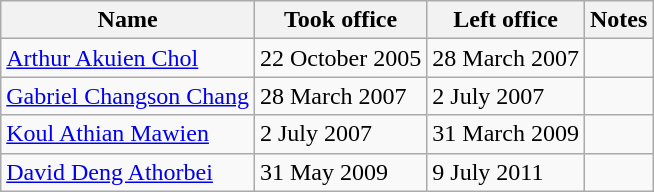<table class="wikitable">
<tr>
<th>Name</th>
<th>Took office</th>
<th>Left office</th>
<th>Notes</th>
</tr>
<tr>
<td><a href='#'>Arthur Akuien Chol</a></td>
<td>22 October 2005</td>
<td>28 March 2007</td>
<td></td>
</tr>
<tr>
<td><a href='#'>Gabriel Changson Chang</a></td>
<td>28 March 2007</td>
<td>2 July 2007</td>
<td></td>
</tr>
<tr>
<td><a href='#'>Koul Athian Mawien</a></td>
<td>2 July 2007</td>
<td>31 March 2009</td>
<td></td>
</tr>
<tr>
<td><a href='#'>David Deng Athorbei</a></td>
<td>31 May 2009</td>
<td>9 July 2011</td>
<td></td>
</tr>
</table>
